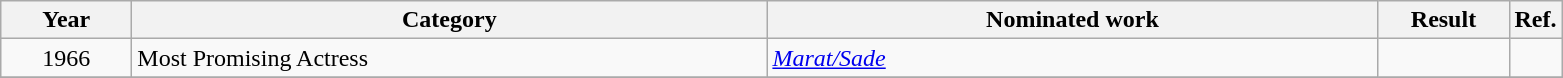<table class="wikitable">
<tr>
<th scope="col" style="width:5em;">Year</th>
<th scope="col" style="width:26em;">Category</th>
<th scope="col" style="width:25em;">Nominated work</th>
<th scope="col" style="width:5em;">Result</th>
<th>Ref.</th>
</tr>
<tr>
<td style="text-align:center;">1966</td>
<td>Most Promising Actress</td>
<td><em><a href='#'>Marat/Sade</a></em></td>
<td></td>
<td></td>
</tr>
<tr>
</tr>
</table>
